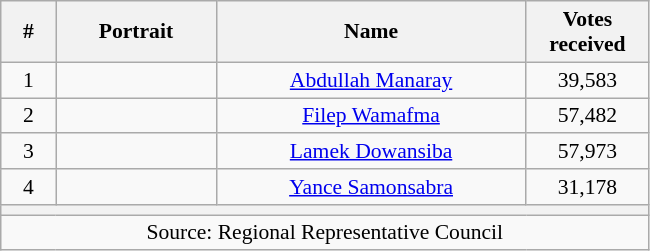<table class="wikitable sortable" style="text-align:center; font-size: 0.9em;">
<tr>
<th width="30">#</th>
<th width="100">Portrait</th>
<th width="200">Name</th>
<th width="75">Votes received</th>
</tr>
<tr>
<td>1</td>
<td></td>
<td><a href='#'>Abdullah Manaray</a></td>
<td>39,583</td>
</tr>
<tr>
<td>2</td>
<td></td>
<td><a href='#'>Filep Wamafma</a></td>
<td>57,482</td>
</tr>
<tr>
<td>3</td>
<td></td>
<td><a href='#'>Lamek Dowansiba</a></td>
<td>57,973</td>
</tr>
<tr>
<td>4</td>
<td></td>
<td><a href='#'>Yance Samonsabra</a></td>
<td>31,178</td>
</tr>
<tr>
<th colspan="8"></th>
</tr>
<tr>
<td colspan="8">Source: Regional Representative Council</td>
</tr>
</table>
